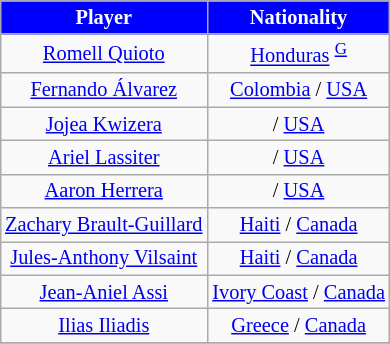<table class="wikitable" style="text-align:center; margin-left:1em; font-size:85%;">
<tr>
<th style="background:#00f; color:white; text-align:center;">Player</th>
<th style="background:#00f; color:white; text-align:center;">Nationality</th>
</tr>
<tr>
<td><a href='#'>Romell Quioto</a></td>
<td> <a href='#'>Honduras</a> <sup><a href='#'>G</a></sup></td>
</tr>
<tr>
<td><a href='#'>Fernando Álvarez</a></td>
<td> <a href='#'>Colombia</a> /  <a href='#'>USA</a></td>
</tr>
<tr>
<td><a href='#'>Jojea Kwizera</a></td>
<td> /  <a href='#'>USA</a></td>
</tr>
<tr>
<td><a href='#'>Ariel Lassiter</a></td>
<td> /  <a href='#'>USA</a></td>
</tr>
<tr>
<td><a href='#'>Aaron Herrera</a></td>
<td> /  <a href='#'>USA</a></td>
</tr>
<tr>
<td><a href='#'>Zachary Brault-Guillard</a></td>
<td> <a href='#'>Haiti</a> /  <a href='#'>Canada</a></td>
</tr>
<tr>
<td><a href='#'>Jules-Anthony Vilsaint</a></td>
<td> <a href='#'>Haiti</a> /  <a href='#'>Canada</a></td>
</tr>
<tr>
<td><a href='#'>Jean-Aniel Assi</a></td>
<td> <a href='#'>Ivory Coast</a> /  <a href='#'>Canada</a></td>
</tr>
<tr>
<td><a href='#'>Ilias Iliadis</a></td>
<td> <a href='#'>Greece</a> /  <a href='#'>Canada</a></td>
</tr>
<tr>
</tr>
</table>
